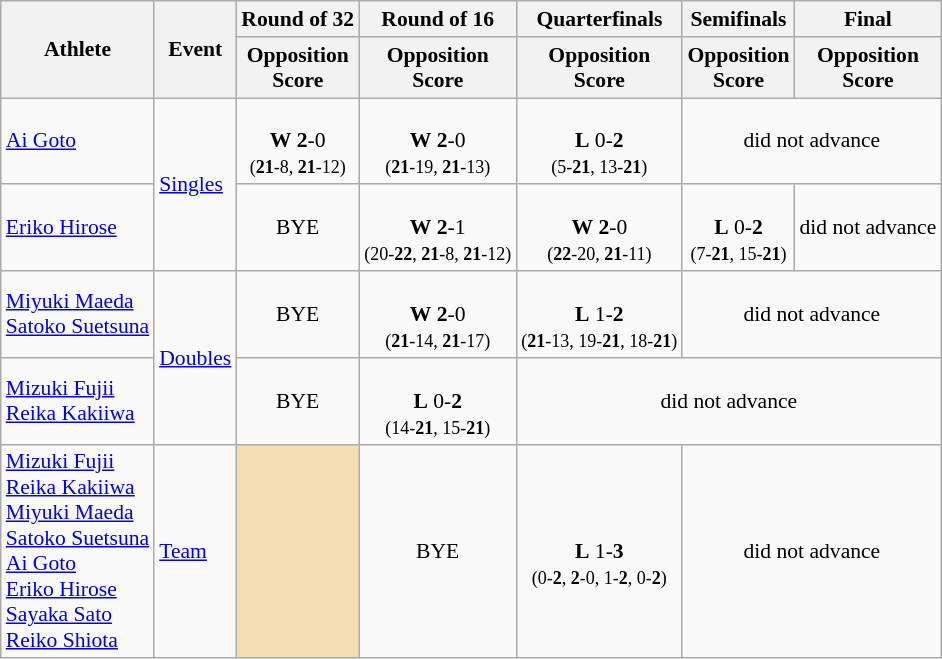<table class=wikitable style="font-size:90%">
<tr>
<th rowspan=2>Athlete</th>
<th rowspan=2>Event</th>
<th>Round of 32</th>
<th>Round of 16</th>
<th>Quarterfinals</th>
<th>Semifinals</th>
<th>Final</th>
</tr>
<tr>
<th>Opposition<br>Score</th>
<th>Opposition<br>Score</th>
<th>Opposition<br>Score</th>
<th>Opposition<br>Score</th>
<th>Opposition<br>Score</th>
</tr>
<tr>
<td><a href='#'>Ai Goto</a></td>
<td rowspan=2><a href='#'>Singles</a></td>
<td align=center><br><strong>W</strong> <strong>2</strong>-0<br><small>(<strong>21</strong>-8, <strong>21</strong>-12)</small></td>
<td align=center><br><strong>W</strong> <strong>2</strong>-0<br><small>(<strong>21</strong>-19, <strong>21</strong>-13)</small></td>
<td align=center><br><strong>L</strong> 0-<strong>2</strong><br><small>(5-<strong>21</strong>, 13-<strong>21</strong>)</small></td>
<td align=center colspan="7">did not advance</td>
</tr>
<tr>
<td><a href='#'>Eriko Hirose</a></td>
<td align=center>BYE</td>
<td align=center><br><strong>W</strong> <strong>2</strong>-1<br><small>(20-<strong>22</strong>, <strong>21</strong>-8, <strong>21</strong>-12)</small></td>
<td align=center><br><strong>W</strong> <strong>2</strong>-0<br><small>(<strong>22</strong>-20, <strong>21</strong>-11)</small></td>
<td align=center><br><strong>L</strong> 0-<strong>2</strong><br><small>(7-<strong>21</strong>, 15-<strong>21</strong>)</small><br></td>
<td align=center colspan="7">did not advance</td>
</tr>
<tr>
<td><a href='#'>Miyuki Maeda</a> <br> <a href='#'>Satoko Suetsuna</a></td>
<td rowspan=2><a href='#'>Doubles</a></td>
<td align=center>BYE</td>
<td align=center><br><strong>W</strong> <strong>2</strong>-0<br><small>(<strong>21</strong>-14, <strong>21</strong>-17)</small></td>
<td align=center><br><strong>L</strong> 1-<strong>2</strong><br><small>(<strong>21</strong>-13, 19-<strong>21</strong>, 18-<strong>21</strong>)</small></td>
<td align=center colspan="7">did not advance</td>
</tr>
<tr>
<td><a href='#'>Mizuki Fujii</a> <br> <a href='#'>Reika Kakiiwa</a></td>
<td align=center>BYE</td>
<td align=center><br><strong>L</strong> 0-<strong>2</strong><br><small>(14-<strong>21</strong>, 15-<strong>21</strong>)</small></td>
<td align=center colspan="7">did not advance</td>
</tr>
<tr>
<td><a href='#'>Mizuki Fujii</a> <br> <a href='#'>Reika Kakiiwa</a><br><a href='#'>Miyuki Maeda</a> <br> <a href='#'>Satoko Suetsuna</a> <br> <a href='#'>Ai Goto</a> <br> <a href='#'>Eriko Hirose</a> <br> <a href='#'>Sayaka Sato</a> <br> <a href='#'>Reiko Shiota</a></td>
<td><a href='#'>Team</a></td>
<td style="background:wheat;"></td>
<td align=center>BYE</td>
<td align=center><br><strong>L</strong> 1-<strong>3</strong><br><small>(0-<strong>2</strong>, <strong>2</strong>-0, 1-<strong>2</strong>, 0-<strong>2</strong>)</small></td>
<td align=center colspan="7">did not advance</td>
</tr>
</table>
